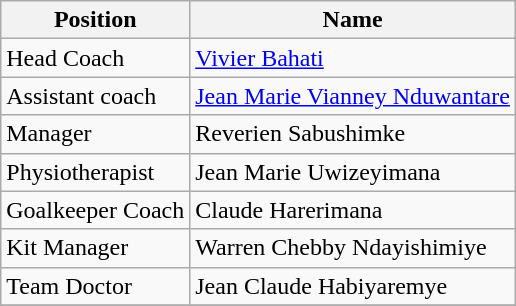<table class="wikitable">
<tr>
<th>Position</th>
<th>Name</th>
</tr>
<tr>
<td>Head Coach</td>
<td> <a href='#'>Vivier Bahati</a></td>
</tr>
<tr>
<td>Assistant coach</td>
<td> <a href='#'>Jean Marie Vianney Nduwantare</a></td>
</tr>
<tr>
<td>Manager</td>
<td> Reverien Sabushimke</td>
</tr>
<tr>
<td>Physiotherapist</td>
<td> Jean Marie Uwizeyimana</td>
</tr>
<tr>
<td>Goalkeeper Coach</td>
<td> Claude Harerimana</td>
</tr>
<tr>
<td>Kit Manager</td>
<td> Warren Chebby Ndayishimiye</td>
</tr>
<tr>
<td>Team Doctor</td>
<td> Jean Claude Habiyaremye</td>
</tr>
<tr>
</tr>
</table>
